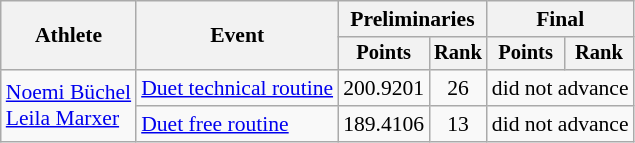<table class="wikitable" style="text-align:center; font-size:90%;">
<tr>
<th rowspan="2">Athlete</th>
<th rowspan="2">Event</th>
<th colspan="2">Preliminaries</th>
<th colspan="2">Final</th>
</tr>
<tr style="font-size:95%">
<th>Points</th>
<th>Rank</th>
<th>Points</th>
<th>Rank</th>
</tr>
<tr>
<td align=left rowspan=2><a href='#'>Noemi Büchel</a><br> <a href='#'>Leila Marxer</a></td>
<td align=left><a href='#'>Duet technical routine</a></td>
<td>200.9201</td>
<td>26</td>
<td colspan=2>did not advance</td>
</tr>
<tr>
<td align=left><a href='#'>Duet free routine</a></td>
<td>189.4106</td>
<td>13</td>
<td colspan=2>did not advance</td>
</tr>
</table>
